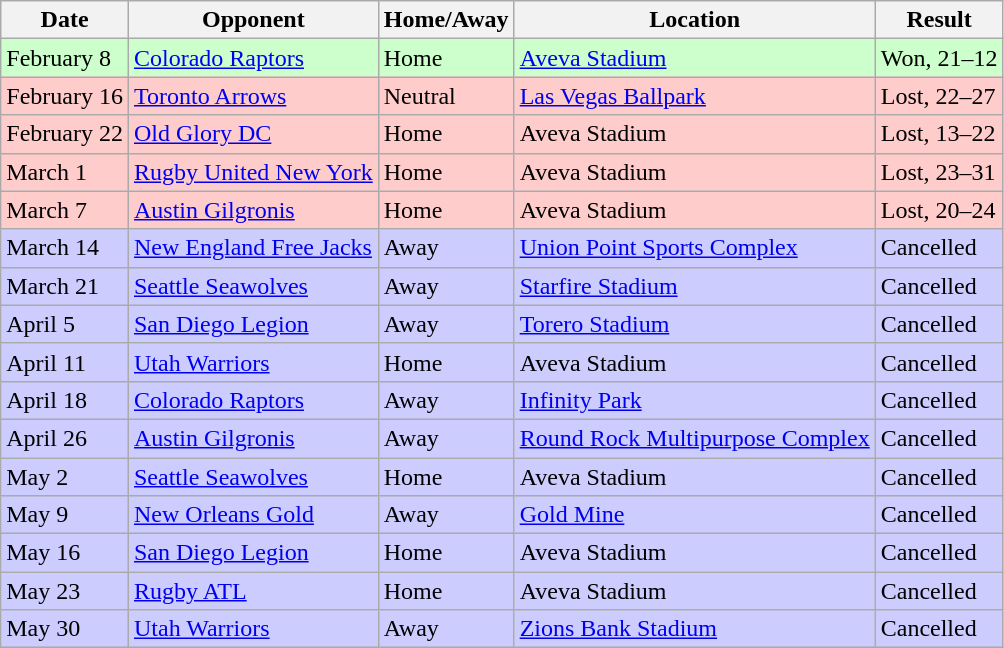<table class="wikitable">
<tr>
<th>Date</th>
<th>Opponent</th>
<th>Home/Away</th>
<th>Location</th>
<th>Result</th>
</tr>
<tr style="background:#cfc;">
<td>February 8</td>
<td><a href='#'>Colorado Raptors</a></td>
<td>Home</td>
<td><a href='#'>Aveva Stadium</a></td>
<td>Won, 21–12</td>
</tr>
<tr style="background:#fcc;">
<td>February 16</td>
<td><a href='#'>Toronto Arrows</a></td>
<td>Neutral</td>
<td><a href='#'>Las Vegas Ballpark</a></td>
<td>Lost, 22–27</td>
</tr>
<tr style="background:#fcc;">
<td>February 22</td>
<td><a href='#'>Old Glory DC</a></td>
<td>Home</td>
<td>Aveva Stadium</td>
<td>Lost, 13–22</td>
</tr>
<tr style="background:#fcc;">
<td>March 1</td>
<td><a href='#'>Rugby United New York</a></td>
<td>Home</td>
<td>Aveva Stadium</td>
<td>Lost, 23–31</td>
</tr>
<tr style="background:#fcc;">
<td>March 7</td>
<td><a href='#'>Austin Gilgronis</a></td>
<td>Home</td>
<td>Aveva Stadium</td>
<td>Lost, 20–24</td>
</tr>
<tr style="background:#ccf;">
<td>March 14</td>
<td><a href='#'>New England Free Jacks</a></td>
<td>Away</td>
<td><a href='#'>Union Point Sports Complex</a></td>
<td>Cancelled</td>
</tr>
<tr style="background:#ccf;">
<td>March 21</td>
<td><a href='#'>Seattle Seawolves</a></td>
<td>Away</td>
<td><a href='#'>Starfire Stadium</a></td>
<td>Cancelled</td>
</tr>
<tr style="background:#ccf;">
<td>April 5</td>
<td><a href='#'>San Diego Legion</a></td>
<td>Away</td>
<td><a href='#'>Torero Stadium</a></td>
<td>Cancelled</td>
</tr>
<tr style="background:#ccf;">
<td>April 11</td>
<td><a href='#'>Utah Warriors</a></td>
<td>Home</td>
<td>Aveva Stadium</td>
<td>Cancelled</td>
</tr>
<tr style="background:#ccf;">
<td>April 18</td>
<td><a href='#'>Colorado Raptors</a></td>
<td>Away</td>
<td><a href='#'>Infinity Park</a></td>
<td>Cancelled</td>
</tr>
<tr style="background:#ccf;">
<td>April 26</td>
<td><a href='#'>Austin Gilgronis</a></td>
<td>Away</td>
<td><a href='#'>Round Rock Multipurpose Complex</a></td>
<td>Cancelled</td>
</tr>
<tr style="background:#ccf;">
<td>May 2</td>
<td><a href='#'>Seattle Seawolves</a></td>
<td>Home</td>
<td>Aveva Stadium</td>
<td>Cancelled</td>
</tr>
<tr style="background:#ccf;">
<td>May 9</td>
<td><a href='#'>New Orleans Gold</a></td>
<td>Away</td>
<td><a href='#'>Gold Mine</a></td>
<td>Cancelled</td>
</tr>
<tr style="background:#ccf;">
<td>May 16</td>
<td><a href='#'>San Diego Legion</a></td>
<td>Home</td>
<td>Aveva Stadium</td>
<td>Cancelled</td>
</tr>
<tr style="background:#ccf;">
<td>May 23</td>
<td><a href='#'>Rugby ATL</a></td>
<td>Home</td>
<td>Aveva Stadium</td>
<td>Cancelled</td>
</tr>
<tr style="background:#ccf;">
<td>May 30</td>
<td><a href='#'>Utah Warriors</a></td>
<td>Away</td>
<td><a href='#'>Zions Bank Stadium</a></td>
<td>Cancelled</td>
</tr>
</table>
